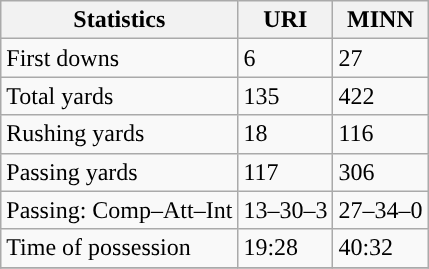<table class="wikitable" style="float: left;">
<tr>
<th>Statistics</th>
<th>URI</th>
<th>MINN</th>
</tr>
<tr>
<td>First downs</td>
<td>6</td>
<td>27</td>
</tr>
<tr>
<td>Total yards</td>
<td>135</td>
<td>422</td>
</tr>
<tr>
<td>Rushing yards</td>
<td>18</td>
<td>116</td>
</tr>
<tr>
<td>Passing yards</td>
<td>117</td>
<td>306</td>
</tr>
<tr>
<td>Passing: Comp–Att–Int</td>
<td>13–30–3</td>
<td>27–34–0</td>
</tr>
<tr>
<td>Time of possession</td>
<td>19:28</td>
<td>40:32</td>
</tr>
<tr>
</tr>
</table>
